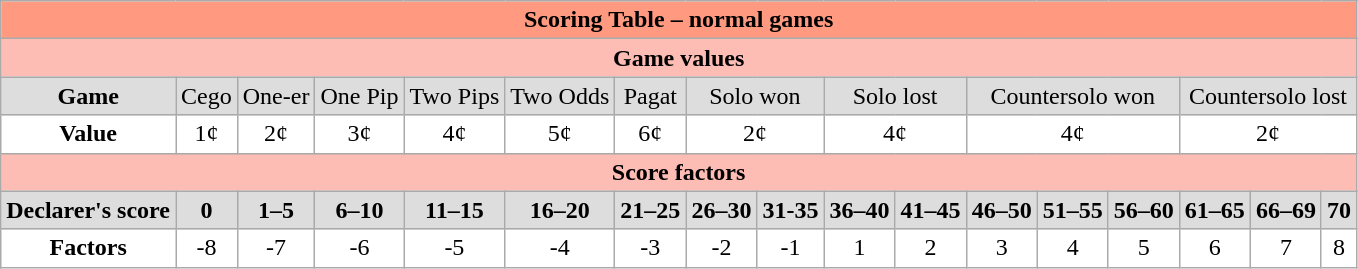<table class="wikitable" align="float:left"  style="background-color:white; max-width:65em;">
<tr style="background-color:#FF9980">
<td colspan="17" align="center"><strong>Scoring Table – normal games</strong></td>
</tr>
<tr style="background-color:#FDBCB4">
<td colspan="17" align="center"><strong>Game values</strong></td>
</tr>
<tr style="background: #DDDDDD;" align="center">
<td><strong>Game</strong></td>
<td>Cego</td>
<td>One-er</td>
<td>One Pip</td>
<td>Two Pips</td>
<td>Two Odds</td>
<td>Pagat</td>
<td colspan = "2">Solo won</td>
<td colspan = "2">Solo lost</td>
<td colspan = "3">Countersolo won</td>
<td colspan = "3">Countersolo lost</td>
</tr>
<tr align="center">
<td><strong>Value</strong></td>
<td>1¢</td>
<td>2¢</td>
<td>3¢</td>
<td>4¢</td>
<td>5¢</td>
<td>6¢</td>
<td colspan = "2">2¢</td>
<td colspan = "2">4¢</td>
<td colspan = "3">4¢</td>
<td colspan = "3">2¢</td>
</tr>
<tr style="background-color:#FDBCB4">
<td colspan="17" align="center"><strong>Score factors</strong></td>
</tr>
<tr style="background: #DDDDDD;" align="center">
<td><strong>Declarer's score</strong></td>
<td><strong>0</strong></td>
<td><strong>1–5</strong></td>
<td><strong>6–10</strong></td>
<td><strong>11–15</strong></td>
<td><strong>16–20</strong></td>
<td><strong>21–25</strong></td>
<td><strong>26–30</strong></td>
<td><strong>31-35</strong></td>
<td><strong>36–40</strong></td>
<td><strong>41–45</strong></td>
<td><strong>46–50</strong></td>
<td><strong>51–55</strong></td>
<td><strong>56–60</strong></td>
<td><strong>61–65</strong></td>
<td><strong>66–69</strong></td>
<td><strong>70</strong></td>
</tr>
<tr align="center">
<td><strong>Factors</strong></td>
<td>-8</td>
<td>-7</td>
<td>-6</td>
<td>-5</td>
<td>-4</td>
<td>-3</td>
<td>-2</td>
<td>-1</td>
<td>1</td>
<td>2</td>
<td>3</td>
<td>4</td>
<td>5</td>
<td>6</td>
<td>7</td>
<td>8</td>
</tr>
</table>
